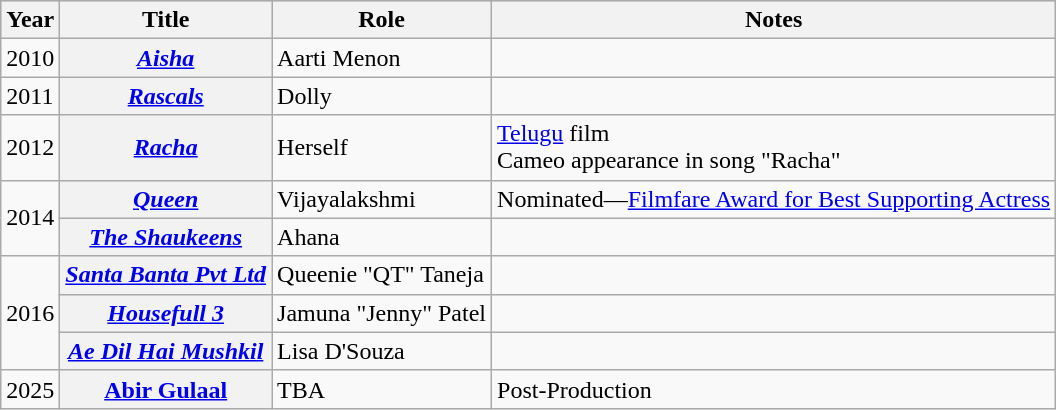<table class="wikitable sortable plainrowheaders">
<tr style="background:#ccc; text-align:center;">
<th scope="col">Year</th>
<th scope="col">Title</th>
<th scope="col">Role</th>
<th scope="col" class="unsortable">Notes</th>
</tr>
<tr>
<td>2010</td>
<th scope="row"><em><a href='#'>Aisha</a></em></th>
<td>Aarti Menon</td>
<td></td>
</tr>
<tr>
<td>2011</td>
<th scope="row"><em><a href='#'>Rascals</a></em></th>
<td>Dolly</td>
<td></td>
</tr>
<tr>
<td>2012</td>
<th scope="row"><em><a href='#'>Racha</a></em></th>
<td>Herself</td>
<td><a href='#'>Telugu</a> film<br>Cameo appearance in song "Racha"</td>
</tr>
<tr>
<td rowspan="2">2014</td>
<th scope="row"><em><a href='#'>Queen</a></em></th>
<td>Vijayalakshmi</td>
<td>Nominated—<a href='#'>Filmfare Award for Best Supporting Actress</a></td>
</tr>
<tr>
<th scope="row"><em><a href='#'>The Shaukeens</a></em></th>
<td>Ahana</td>
<td></td>
</tr>
<tr>
<td rowspan="3">2016</td>
<th scope="row"><em><a href='#'>Santa Banta Pvt Ltd</a></em></th>
<td>Queenie "QT" Taneja</td>
<td></td>
</tr>
<tr>
<th scope="row"><em><a href='#'>Housefull 3</a></em></th>
<td>Jamuna "Jenny" Patel</td>
<td></td>
</tr>
<tr>
<th scope="row"><em><a href='#'>Ae Dil Hai Mushkil</a></em></th>
<td>Lisa D'Souza</td>
<td></td>
</tr>
<tr>
<td>2025</td>
<th><a href='#'>Abir Gulaal</a> </th>
<td>TBA</td>
<td>Post-Production</td>
</tr>
</table>
